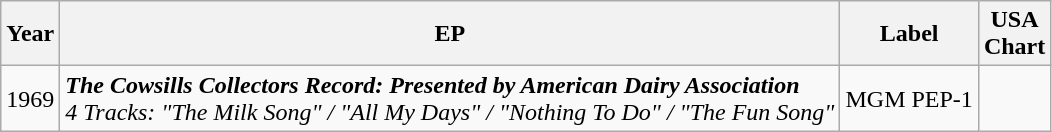<table class="wikitable">
<tr>
<th>Year</th>
<th>EP</th>
<th>Label</th>
<th>USA<br>Chart</th>
</tr>
<tr>
<td>1969</td>
<td><strong><em>The Cowsills Collectors Record: Presented by American Dairy Association</em></strong><br><em>4 Tracks: "The Milk Song" / "All My Days" / "Nothing To Do" / "The Fun Song"</em></td>
<td>MGM PEP-1</td>
<td></td>
</tr>
</table>
